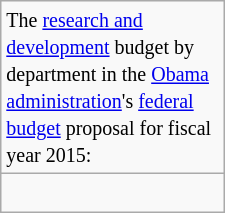<table class="wikitable floatright" width = 150>
<tr>
<td><small>The <a href='#'>research and development</a> budget by department in the <a href='#'>Obama administration</a>'s <a href='#'>federal budget</a> proposal for fiscal year 2015:</small></td>
</tr>
<tr>
<td><br></td>
</tr>
</table>
